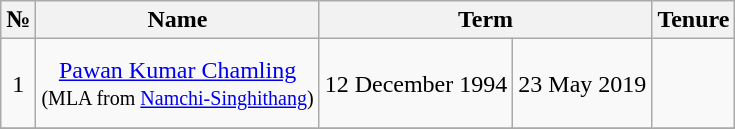<table class="wikitable">
<tr>
<th scope=col>№</th>
<th scope=col>Name</th>
<th scope=col colspan=2>Term</th>
<th scope=col>Tenure</th>
</tr>
<tr align=center style="height: 60px;">
<td>1</td>
<td><a href='#'>Pawan Kumar Chamling</a><br><small>(MLA from <a href='#'>Namchi-Singhithang</a>)</small></td>
<td>12 December 1994</td>
<td>23 May 2019</td>
<td></td>
</tr>
<tr>
</tr>
</table>
